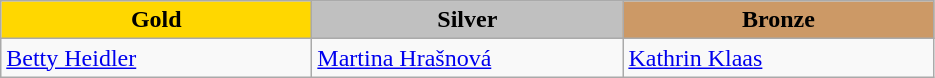<table class="wikitable" style="text-align:left">
<tr align="center">
<td width=200 bgcolor=gold><strong>Gold</strong></td>
<td width=200 bgcolor=silver><strong>Silver</strong></td>
<td width=200 bgcolor=CC9966><strong>Bronze</strong></td>
</tr>
<tr>
<td><a href='#'>Betty Heidler</a><br><em></em></td>
<td><a href='#'>Martina Hrašnová</a><br><em></em></td>
<td><a href='#'>Kathrin Klaas</a><br><em></em></td>
</tr>
</table>
